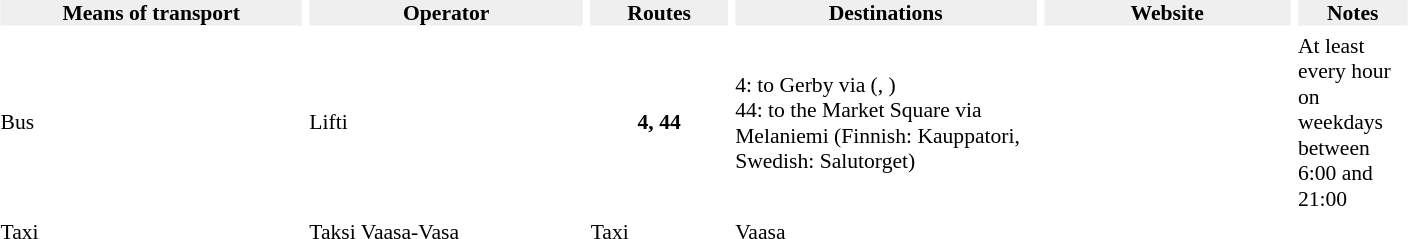<table class="toc" cellpadding="0" cellspacing="5" style="width:75%; font-size:90%">
<tr>
<th colspan="8" style="background:gray; color:light red;"></th>
</tr>
<tr style="background:#efefef;">
<th width=22%>Means of transport</th>
<th width=20%>Operator</th>
<th width=10%>Routes</th>
<th width=22%>Destinations</th>
<th width=18%>Website</th>
<th width=10%>Notes</th>
</tr>
<tr>
<td> Bus</td>
<td>Lifti</td>
<th>4, 44</th>
<td>4: to Gerby via  (, )<br>44: to the Market Square via Melaniemi (Finnish: Kauppatori, Swedish: Salutorget)</td>
<td></td>
<td>At least every hour on weekdays between 6:00 and 21:00</td>
</tr>
<tr>
<td> Taxi</td>
<td>Taksi Vaasa-Vasa</td>
<td>Taxi</td>
<td>Vaasa</td>
<td></td>
<td></td>
</tr>
</table>
